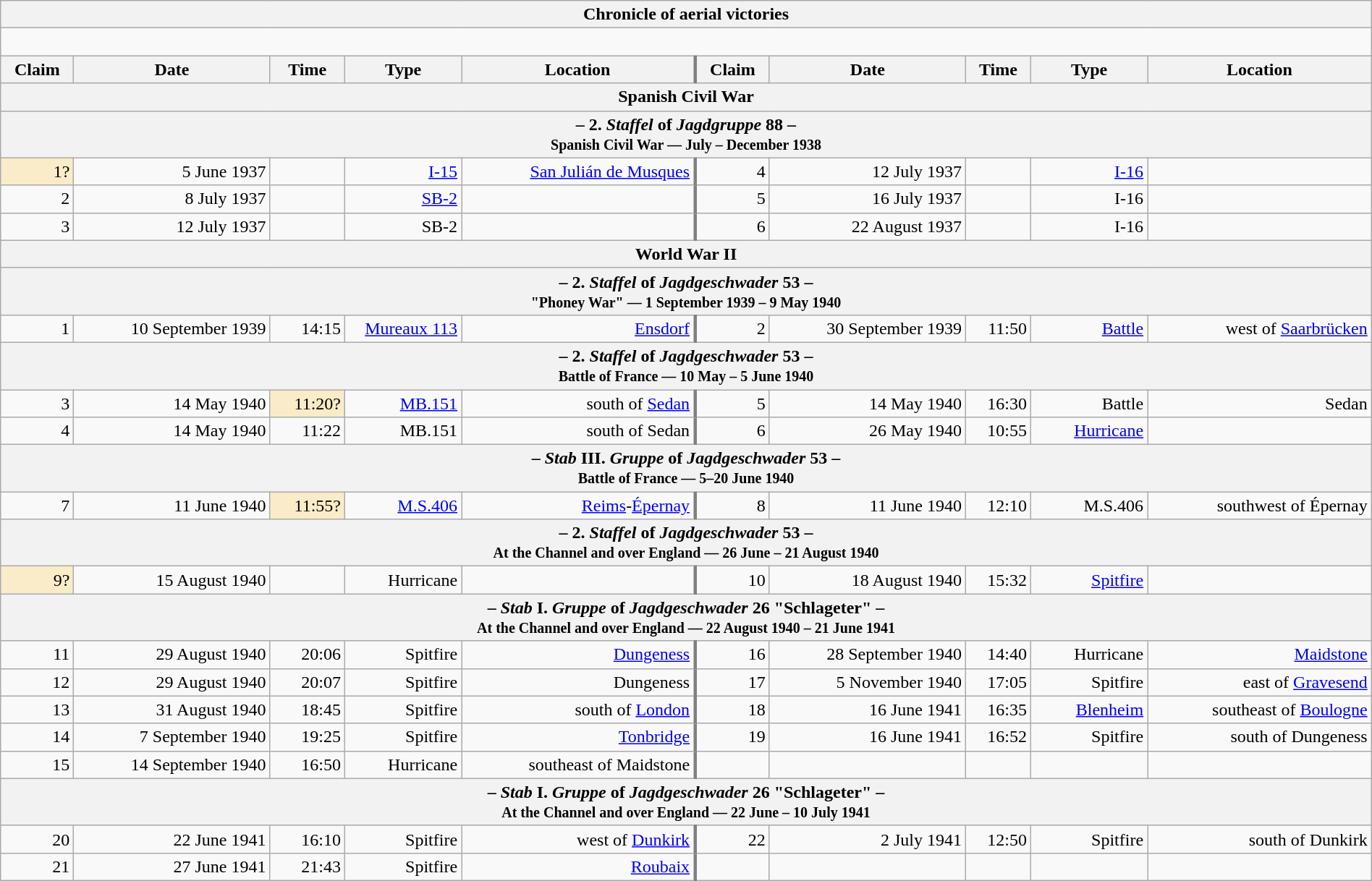<table class="wikitable plainrowheaders collapsible" style="margin-left: auto; margin-right: auto; border: none; text-align:right; width: 100%;">
<tr>
<th colspan="10">Chronicle of aerial victories</th>
</tr>
<tr>
<td colspan="10" style="text-align: left;"><br></td>
</tr>
<tr>
<th scope="col">Claim</th>
<th scope="col">Date</th>
<th scope="col">Time</th>
<th scope="col" width="100px">Type</th>
<th scope="col">Location</th>
<th scope="col" style="border-left: 3px solid grey;">Claim</th>
<th scope="col">Date</th>
<th scope="col">Time</th>
<th scope="col" width="100px">Type</th>
<th scope="col">Location</th>
</tr>
<tr>
<th colspan="10">Spanish Civil War</th>
</tr>
<tr>
<th colspan="10">– 2. <em>Staffel</em> of <em>Jagdgruppe</em> 88 –<br><small>Spanish Civil War — July – December 1938</small></th>
</tr>
<tr>
<td style="background:#faecc8">1?</td>
<td>5 June 1937</td>
<td></td>
<td><a href='#'>I-15</a></td>
<td><a href='#'>San Julián de Musques</a></td>
<td style="border-left: 3px solid grey;">4</td>
<td>12 July 1937</td>
<td></td>
<td><a href='#'>I-16</a></td>
<td></td>
</tr>
<tr>
<td>2</td>
<td>8 July 1937</td>
<td></td>
<td><a href='#'>SB-2</a></td>
<td></td>
<td style="border-left: 3px solid grey;">5</td>
<td>16 July 1937</td>
<td></td>
<td>I-16</td>
<td></td>
</tr>
<tr>
<td>3</td>
<td>12 July 1937</td>
<td></td>
<td>SB-2</td>
<td></td>
<td style="border-left: 3px solid grey;">6</td>
<td>22 August 1937</td>
<td></td>
<td>I-16</td>
<td></td>
</tr>
<tr>
<th colspan="10">World War II</th>
</tr>
<tr>
<th colspan="10">– 2. <em>Staffel</em> of <em>Jagdgeschwader</em> 53 –<br><small>"Phoney War" — 1 September 1939 – 9 May 1940</small></th>
</tr>
<tr>
<td>1</td>
<td>10 September 1939</td>
<td>14:15</td>
<td><a href='#'>Mureaux 113</a></td>
<td><a href='#'>Ensdorf</a></td>
<td style="border-left: 3px solid grey;">2</td>
<td>30 September 1939</td>
<td>11:50</td>
<td><a href='#'>Battle</a></td>
<td>west of <a href='#'>Saarbrücken</a></td>
</tr>
<tr>
<th colspan="10">– 2. <em>Staffel</em> of <em>Jagdgeschwader</em> 53 –<br><small>Battle of France — 10 May – 5 June 1940</small></th>
</tr>
<tr>
<td>3</td>
<td>14 May 1940</td>
<td style="background:#faecc8">11:20?</td>
<td><a href='#'>MB.151</a></td>
<td>south of <a href='#'>Sedan</a></td>
<td style="border-left: 3px solid grey;">5</td>
<td>14 May 1940</td>
<td>16:30</td>
<td>Battle</td>
<td>Sedan</td>
</tr>
<tr>
<td>4</td>
<td>14 May 1940</td>
<td>11:22</td>
<td>MB.151</td>
<td>south of Sedan</td>
<td style="border-left: 3px solid grey;">6</td>
<td>26 May 1940</td>
<td>10:55</td>
<td><a href='#'>Hurricane</a></td>
<td></td>
</tr>
<tr>
<th colspan="10">– <em>Stab</em> III. <em>Gruppe</em> of <em>Jagdgeschwader</em> 53 –<br><small>Battle of France — 5–20 June 1940</small></th>
</tr>
<tr>
<td>7</td>
<td>11 June 1940</td>
<td style="background:#faecc8">11:55?</td>
<td><a href='#'>M.S.406</a></td>
<td><a href='#'>Reims</a>-<a href='#'>Épernay</a></td>
<td style="border-left: 3px solid grey;">8</td>
<td>11 June 1940</td>
<td>12:10</td>
<td>M.S.406</td>
<td>southwest of Épernay</td>
</tr>
<tr>
<th colspan="10">– 2. <em>Staffel</em> of <em>Jagdgeschwader</em> 53 –<br><small>At the Channel and over England — 26 June – 21 August 1940</small></th>
</tr>
<tr>
<td style="background:#faecc8">9?</td>
<td>15 August 1940</td>
<td></td>
<td>Hurricane</td>
<td></td>
<td style="border-left: 3px solid grey;">10</td>
<td>18 August 1940</td>
<td>15:32</td>
<td><a href='#'>Spitfire</a></td>
<td></td>
</tr>
<tr>
<th colspan="10">– <em>Stab</em> I. <em>Gruppe</em> of <em>Jagdgeschwader</em> 26 "Schlageter" –<br><small>At the Channel and over England — 22 August 1940 – 21 June 1941</small></th>
</tr>
<tr>
<td>11</td>
<td>29 August 1940</td>
<td>20:06</td>
<td>Spitfire</td>
<td><a href='#'>Dungeness</a></td>
<td style="border-left: 3px solid grey;">16</td>
<td>28 September 1940</td>
<td>14:40</td>
<td>Hurricane</td>
<td><a href='#'>Maidstone</a></td>
</tr>
<tr>
<td>12</td>
<td>29 August 1940</td>
<td>20:07</td>
<td>Spitfire</td>
<td>Dungeness</td>
<td style="border-left: 3px solid grey;">17</td>
<td>5 November 1940</td>
<td>17:05</td>
<td>Spitfire</td>
<td>east of <a href='#'>Gravesend</a></td>
</tr>
<tr>
<td>13</td>
<td>31 August 1940</td>
<td>18:45</td>
<td>Spitfire</td>
<td>south of <a href='#'>London</a></td>
<td style="border-left: 3px solid grey;">18</td>
<td>16 June 1941</td>
<td>16:35</td>
<td><a href='#'>Blenheim</a></td>
<td>southeast of <a href='#'>Boulogne</a></td>
</tr>
<tr>
<td>14</td>
<td>7 September 1940</td>
<td>19:25</td>
<td>Spitfire</td>
<td><a href='#'>Tonbridge</a></td>
<td style="border-left: 3px solid grey;">19</td>
<td>16 June 1941</td>
<td>16:52</td>
<td>Spitfire</td>
<td>south of Dungeness</td>
</tr>
<tr>
<td>15</td>
<td>14 September 1940</td>
<td>16:50</td>
<td>Hurricane</td>
<td>southeast of Maidstone</td>
<td style="border-left: 3px solid grey;"></td>
<td></td>
<td></td>
<td></td>
<td></td>
</tr>
<tr>
<th colspan="10">– <em>Stab</em> I. <em>Gruppe</em> of <em>Jagdgeschwader</em> 26 "Schlageter" –<br><small>At the Channel and over England — 22 June – 10 July 1941</small></th>
</tr>
<tr>
<td>20</td>
<td>22 June 1941</td>
<td>16:10</td>
<td>Spitfire</td>
<td>west of <a href='#'>Dunkirk</a></td>
<td style="border-left: 3px solid grey;">22</td>
<td>2 July 1941</td>
<td>12:50</td>
<td>Spitfire</td>
<td>south of Dunkirk</td>
</tr>
<tr>
<td>21</td>
<td>27 June 1941</td>
<td>21:43</td>
<td>Spitfire</td>
<td><a href='#'>Roubaix</a></td>
<td style="border-left: 3px solid grey;"></td>
<td></td>
<td></td>
<td></td>
<td></td>
</tr>
</table>
